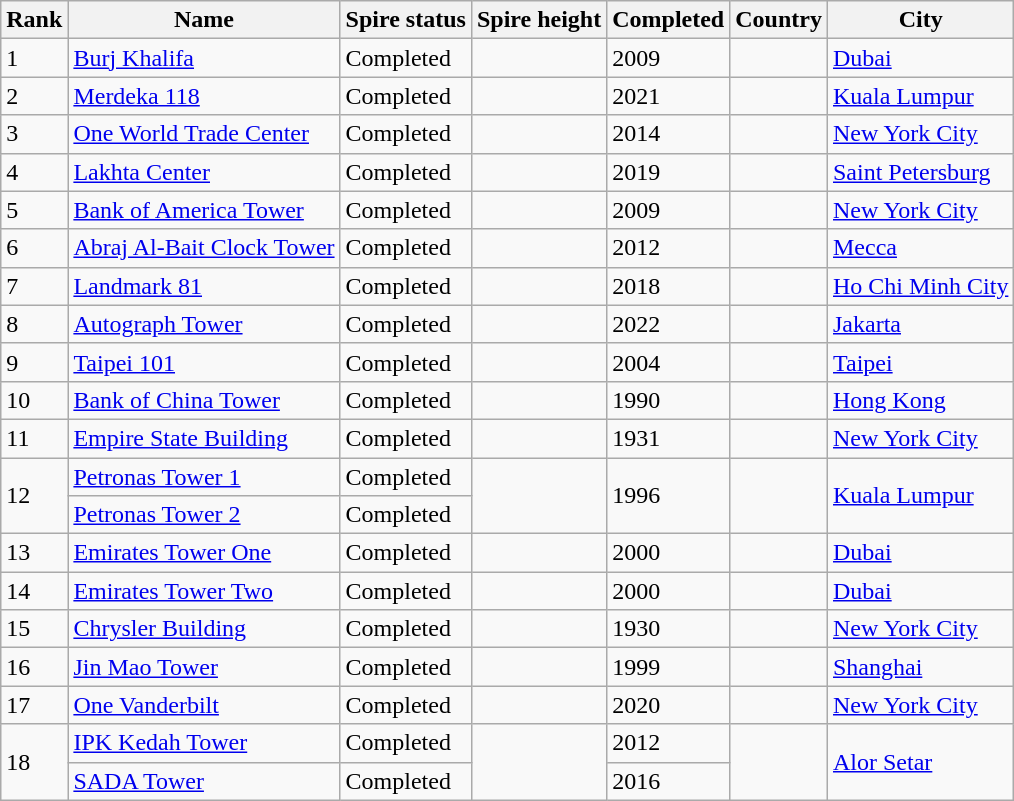<table class="wikitable sortable">
<tr>
<th>Rank</th>
<th>Name</th>
<th>Spire status</th>
<th>Spire height</th>
<th>Completed</th>
<th>Country</th>
<th>City</th>
</tr>
<tr>
<td>1</td>
<td><a href='#'>Burj Khalifa</a></td>
<td>Completed</td>
<td></td>
<td>2009</td>
<td></td>
<td><a href='#'>Dubai</a></td>
</tr>
<tr>
<td>2</td>
<td><a href='#'>Merdeka 118</a></td>
<td>Completed</td>
<td></td>
<td>2021</td>
<td></td>
<td><a href='#'>Kuala Lumpur</a></td>
</tr>
<tr>
<td>3</td>
<td><a href='#'>One World Trade Center</a></td>
<td>Completed</td>
<td></td>
<td>2014</td>
<td></td>
<td><a href='#'>New York City</a></td>
</tr>
<tr>
<td>4</td>
<td><a href='#'>Lakhta Center</a></td>
<td>Completed</td>
<td></td>
<td>2019</td>
<td></td>
<td><a href='#'>Saint Petersburg</a></td>
</tr>
<tr>
<td>5</td>
<td><a href='#'>Bank of America Tower</a></td>
<td>Completed</td>
<td></td>
<td>2009</td>
<td></td>
<td><a href='#'>New York City</a></td>
</tr>
<tr>
<td>6</td>
<td><a href='#'>Abraj Al-Bait Clock Tower</a></td>
<td>Completed</td>
<td></td>
<td>2012</td>
<td></td>
<td><a href='#'>Mecca</a></td>
</tr>
<tr>
<td>7</td>
<td><a href='#'>Landmark 81</a></td>
<td>Completed</td>
<td></td>
<td>2018</td>
<td></td>
<td><a href='#'>Ho Chi Minh City</a></td>
</tr>
<tr>
<td>8</td>
<td><a href='#'>Autograph Tower</a></td>
<td>Completed</td>
<td></td>
<td>2022</td>
<td></td>
<td><a href='#'>Jakarta</a></td>
</tr>
<tr>
<td>9</td>
<td><a href='#'>Taipei 101</a></td>
<td>Completed</td>
<td></td>
<td>2004</td>
<td></td>
<td><a href='#'>Taipei</a></td>
</tr>
<tr>
<td>10</td>
<td><a href='#'>Bank of China Tower</a></td>
<td>Completed</td>
<td></td>
<td>1990</td>
<td></td>
<td><a href='#'>Hong Kong</a></td>
</tr>
<tr>
<td>11</td>
<td><a href='#'>Empire State Building</a></td>
<td>Completed</td>
<td></td>
<td>1931</td>
<td></td>
<td><a href='#'>New York City</a></td>
</tr>
<tr>
<td rowspan='2'>12</td>
<td><a href='#'>Petronas Tower 1</a></td>
<td>Completed</td>
<td rowspan='2'></td>
<td rowspan='2'>1996</td>
<td rowspan='2'></td>
<td rowspan='2'><a href='#'>Kuala Lumpur</a></td>
</tr>
<tr>
<td><a href='#'>Petronas Tower 2</a></td>
<td>Completed</td>
</tr>
<tr>
<td>13</td>
<td><a href='#'>Emirates Tower One</a></td>
<td>Completed</td>
<td></td>
<td>2000</td>
<td></td>
<td><a href='#'>Dubai</a></td>
</tr>
<tr>
<td>14</td>
<td><a href='#'>Emirates Tower Two</a></td>
<td>Completed</td>
<td></td>
<td>2000</td>
<td></td>
<td><a href='#'>Dubai</a></td>
</tr>
<tr>
<td>15</td>
<td><a href='#'>Chrysler Building</a></td>
<td>Completed</td>
<td></td>
<td>1930</td>
<td></td>
<td><a href='#'>New York City</a></td>
</tr>
<tr>
<td>16</td>
<td><a href='#'>Jin Mao Tower</a></td>
<td>Completed</td>
<td></td>
<td>1999</td>
<td></td>
<td><a href='#'>Shanghai</a></td>
</tr>
<tr>
<td>17</td>
<td><a href='#'>One Vanderbilt</a></td>
<td>Completed</td>
<td></td>
<td>2020</td>
<td></td>
<td><a href='#'>New York City</a></td>
</tr>
<tr>
<td rowspan='2'>18</td>
<td><a href='#'>IPK Kedah Tower</a></td>
<td>Completed</td>
<td rowspan='2'></td>
<td>2012</td>
<td rowspan='2'></td>
<td rowspan='2'><a href='#'>Alor Setar</a></td>
</tr>
<tr>
<td><a href='#'>SADA Tower</a></td>
<td>Completed</td>
<td>2016</td>
</tr>
</table>
